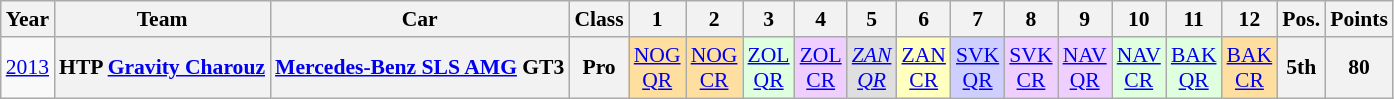<table class="wikitable" style="text-align:center; font-size:90%;">
<tr>
<th>Year</th>
<th>Team</th>
<th>Car</th>
<th>Class</th>
<th>1</th>
<th>2</th>
<th>3</th>
<th>4</th>
<th>5</th>
<th>6</th>
<th>7</th>
<th>8</th>
<th>9</th>
<th>10</th>
<th>11</th>
<th>12</th>
<th>Pos.</th>
<th>Points</th>
</tr>
<tr>
<td><a href='#'>2013</a></td>
<th>HTP <a href='#'>Gravity Charouz</a></th>
<th><a href='#'>Mercedes-Benz SLS AMG</a> GT3</th>
<th>Pro</th>
<td style="background:#FFDF9F;"><a href='#'>NOG<br>QR</a><br></td>
<td style="background:#FFDF9F;"><a href='#'>NOG<br>CR</a><br></td>
<td style="background:#DFFFDF;"><a href='#'>ZOL<br>QR</a><br></td>
<td style="background:#EFCFFF;"><a href='#'>ZOL<br>CR</a><br></td>
<td style="background:#DFDFDF;"><em><a href='#'>ZAN<br>QR</a></em><br></td>
<td style="background:#FFFFBF;"><a href='#'>ZAN<br>CR</a><br></td>
<td style="background:#CFCFFF;"><a href='#'>SVK<br>QR</a><br></td>
<td style="background:#EFCFFF;"><a href='#'>SVK<br>CR</a><br></td>
<td style="background:#EFCFFF;"><a href='#'>NAV<br>QR</a><br></td>
<td style="background:#DFFFDF;"><a href='#'>NAV<br>CR</a><br></td>
<td style="background:#DFFFDF;"><a href='#'>BAK<br>QR</a><br></td>
<td style="background:#FFDF9F;"><a href='#'>BAK<br>CR</a><br></td>
<th>5th</th>
<th>80</th>
</tr>
</table>
